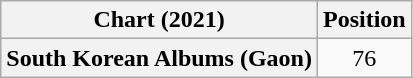<table class="wikitable plainrowheaders" style="text-align:center">
<tr>
<th scope="col">Chart (2021)</th>
<th scope="col">Position</th>
</tr>
<tr>
<th scope="row">South Korean Albums (Gaon)</th>
<td>76</td>
</tr>
</table>
